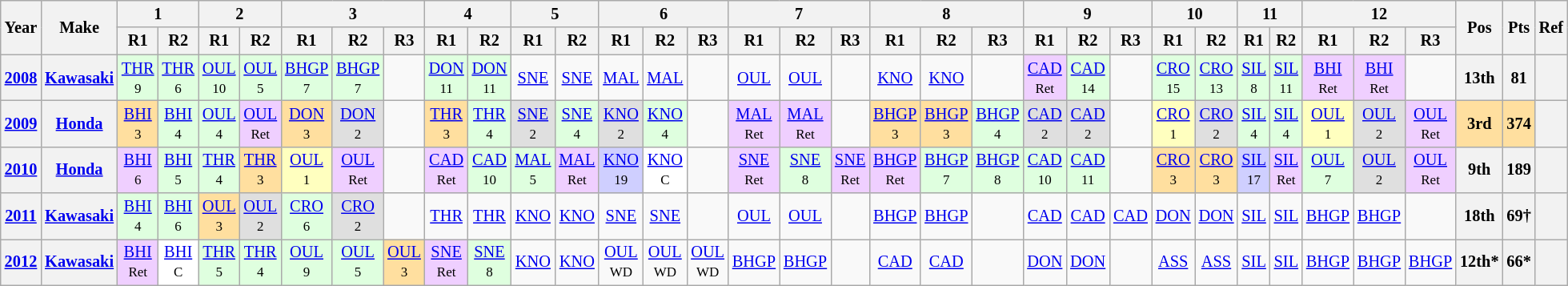<table class="wikitable" style="text-align:center; font-size:85%">
<tr>
<th valign="middle" rowspan=2>Year</th>
<th valign="middle" rowspan=2>Make</th>
<th colspan=2>1</th>
<th colspan=2>2</th>
<th colspan=3>3</th>
<th colspan=2>4</th>
<th colspan=2>5</th>
<th colspan=3>6</th>
<th colspan=3>7</th>
<th colspan=3>8</th>
<th colspan=3>9</th>
<th colspan=2>10</th>
<th colspan=2>11</th>
<th colspan=3>12</th>
<th rowspan=2>Pos</th>
<th rowspan=2>Pts</th>
<th rowspan=2>Ref</th>
</tr>
<tr>
<th>R1</th>
<th>R2</th>
<th>R1</th>
<th>R2</th>
<th>R1</th>
<th>R2</th>
<th>R3</th>
<th>R1</th>
<th>R2</th>
<th>R1</th>
<th>R2</th>
<th>R1</th>
<th>R2</th>
<th>R3</th>
<th>R1</th>
<th>R2</th>
<th>R3</th>
<th>R1</th>
<th>R2</th>
<th>R3</th>
<th>R1</th>
<th>R2</th>
<th>R3</th>
<th>R1</th>
<th>R2</th>
<th>R1</th>
<th>R2</th>
<th>R1</th>
<th>R2</th>
<th>R3</th>
</tr>
<tr>
<th><a href='#'>2008</a></th>
<th><a href='#'>Kawasaki</a></th>
<td style="background:#DFFFDF;"><a href='#'>THR</a><br><small>9</small></td>
<td style="background:#DFFFDF;"><a href='#'>THR</a><br><small>6</small></td>
<td style="background:#DFFFDF;"><a href='#'>OUL</a><br><small>10</small></td>
<td style="background:#DFFFDF;"><a href='#'>OUL</a><br><small>5</small></td>
<td style="background:#DFFFDF;"><a href='#'>BHGP</a><br><small>7</small></td>
<td style="background:#DFFFDF;"><a href='#'>BHGP</a><br><small>7</small></td>
<td></td>
<td style="background:#DFFFDF;"><a href='#'>DON</a><br><small>11</small></td>
<td style="background:#DFFFDF;"><a href='#'>DON</a><br><small>11</small></td>
<td><a href='#'>SNE</a><br><small></small></td>
<td><a href='#'>SNE</a><br><small></small></td>
<td><a href='#'>MAL</a><br><small></small></td>
<td><a href='#'>MAL</a><br><small></small></td>
<td></td>
<td><a href='#'>OUL</a><br><small></small></td>
<td><a href='#'>OUL</a><br><small></small></td>
<td></td>
<td><a href='#'>KNO</a><br><small></small></td>
<td><a href='#'>KNO</a><br><small></small></td>
<td></td>
<td style="background:#EFCFFF;"><a href='#'>CAD</a><br><small>Ret</small></td>
<td style="background:#DFFFDF;"><a href='#'>CAD</a><br><small>14</small></td>
<td></td>
<td style="background:#DFFFDF;"><a href='#'>CRO</a><br><small>15</small></td>
<td style="background:#DFFFDF;"><a href='#'>CRO</a><br><small>13</small></td>
<td style="background:#DFFFDF;"><a href='#'>SIL</a><br><small>8</small></td>
<td style="background:#DFFFDF;"><a href='#'>SIL</a><br><small>11</small></td>
<td style="background:#EFCFFF;"><a href='#'>BHI</a><br><small>Ret</small></td>
<td style="background:#EFCFFF;"><a href='#'>BHI</a><br><small>Ret</small></td>
<td></td>
<th>13th</th>
<th>81</th>
<th></th>
</tr>
<tr>
<th><a href='#'>2009</a></th>
<th><a href='#'>Honda</a></th>
<td style="background:#FFDF9F;"><a href='#'>BHI</a><br><small>3</small></td>
<td style="background:#DFFFDF;"><a href='#'>BHI</a><br><small>4</small></td>
<td style="background:#DFFFDF;"><a href='#'>OUL</a><br><small>4</small></td>
<td style="background:#EFCFFF;"><a href='#'>OUL</a><br><small>Ret</small></td>
<td style="background:#FFDF9F;"><a href='#'>DON</a><br><small>3</small></td>
<td style="background:#DFDFDF;"><a href='#'>DON</a><br><small>2</small></td>
<td></td>
<td style="background:#FFDF9F;"><a href='#'>THR</a><br><small>3</small></td>
<td style="background:#DFFFDF;"><a href='#'>THR</a><br><small>4</small></td>
<td style="background:#DFDFDF;"><a href='#'>SNE</a><br><small>2</small></td>
<td style="background:#DFFFDF;"><a href='#'>SNE</a><br><small>4</small></td>
<td style="background:#DFDFDF;"><a href='#'>KNO</a><br><small>2</small></td>
<td style="background:#DFFFDF;"><a href='#'>KNO</a><br><small>4</small></td>
<td></td>
<td style="background:#EFCFFF;"><a href='#'>MAL</a><br><small>Ret</small></td>
<td style="background:#EFCFFF;"><a href='#'>MAL</a><br><small>Ret</small></td>
<td></td>
<td style="background:#FFDF9F;"><a href='#'>BHGP</a><br><small>3</small></td>
<td style="background:#FFDF9F;"><a href='#'>BHGP</a><br><small>3</small></td>
<td style="background:#DFFFDF;"><a href='#'>BHGP</a><br><small>4</small></td>
<td style="background:#DFDFDF;"><a href='#'>CAD</a><br><small>2</small></td>
<td style="background:#DFDFDF;"><a href='#'>CAD</a><br><small>2</small></td>
<td></td>
<td style="background:#FFFFBF;"><a href='#'>CRO</a><br><small>1</small></td>
<td style="background:#DFDFDF;"><a href='#'>CRO</a><br><small>2</small></td>
<td style="background:#DFFFDF;"><a href='#'>SIL</a><br><small>4</small></td>
<td style="background:#DFFFDF;"><a href='#'>SIL</a><br><small>4</small></td>
<td style="background:#FFFFBF;"><a href='#'>OUL</a><br><small>1</small></td>
<td style="background:#DFDFDF;"><a href='#'>OUL</a><br><small>2</small></td>
<td style="background:#EFCFFF;"><a href='#'>OUL</a><br><small>Ret</small></td>
<td style="background:#FFDF9F;"><strong>3rd</strong></td>
<td style="background:#FFDF9F;"><strong>374</strong></td>
<th></th>
</tr>
<tr>
<th><a href='#'>2010</a></th>
<th><a href='#'>Honda</a></th>
<td style="background:#EFCFFF;"><a href='#'>BHI</a><br><small>6</small></td>
<td style="background:#DFFFDF;"><a href='#'>BHI</a><br><small>5</small></td>
<td style="background:#dfffdf;"><a href='#'>THR</a><br><small>4</small></td>
<td style="background:#ffdf9f;"><a href='#'>THR</a><br><small>3</small></td>
<td style="background:#ffffbf;"><a href='#'>OUL</a><br><small>1</small></td>
<td style="background:#EFCFFF;"><a href='#'>OUL</a><br><small>Ret</small></td>
<td></td>
<td style="background:#EFCFFF;"><a href='#'>CAD</a><br><small>Ret</small></td>
<td style="background:#dfffdf;"><a href='#'>CAD</a><br><small>10</small></td>
<td style="background:#dfffdf;"><a href='#'>MAL</a><br><small>5</small></td>
<td style="background:#EFCFFF;"><a href='#'>MAL</a><br><small>Ret</small></td>
<td style="background:#CFCFFF;"><a href='#'>KNO</a><br><small>19</small></td>
<td style="background:#ffffff;"><a href='#'>KNO</a><br><small>C</small></td>
<td></td>
<td style="background:#EFCFFF;"><a href='#'>SNE</a><br><small>Ret</small></td>
<td style="background:#dfffdf;"><a href='#'>SNE</a><br><small>8</small></td>
<td style="background:#EFCFFF;"><a href='#'>SNE</a><br><small>Ret</small></td>
<td style="background:#EFCFFF;"><a href='#'>BHGP</a><br><small>Ret</small></td>
<td style="background:#dfffdf;"><a href='#'>BHGP</a><br><small>7</small></td>
<td style="background:#dfffdf;"><a href='#'>BHGP</a><br><small>8</small></td>
<td style="background:#dfffdf;"><a href='#'>CAD</a><br><small>10</small></td>
<td style="background:#dfffdf;"><a href='#'>CAD</a><br><small>11</small></td>
<td></td>
<td style="background:#ffdf9f;"><a href='#'>CRO</a><br><small>3</small></td>
<td style="background:#ffdf9f;"><a href='#'>CRO</a><br><small>3</small></td>
<td style="background:#CFCFFF;"><a href='#'>SIL</a><br><small>17</small></td>
<td style="background:#EFCFFF;"><a href='#'>SIL</a><br><small>Ret</small></td>
<td style="background:#dfffdf;"><a href='#'>OUL</a><br><small>7</small></td>
<td style="background:#DFDFDF;"><a href='#'>OUL</a><br><small>2</small></td>
<td style="background:#EFCFFF;"><a href='#'>OUL</a><br><small>Ret</small></td>
<th>9th</th>
<th>189</th>
<th></th>
</tr>
<tr>
<th><a href='#'>2011</a></th>
<th><a href='#'>Kawasaki</a></th>
<td style="background:#dfffdf;"><a href='#'>BHI</a><br><small>4</small></td>
<td style="background:#dfffdf;"><a href='#'>BHI</a><br><small>6</small></td>
<td style="background:#ffdf9f;"><a href='#'>OUL</a><br><small>3</small></td>
<td style="background:#DFDFDF;"><a href='#'>OUL</a><br><small>2</small></td>
<td style="background:#DFFFDF;"><a href='#'>CRO</a><br><small>6</small></td>
<td style="background:#DFDFDF;"><a href='#'>CRO</a><br><small>2</small></td>
<td></td>
<td><a href='#'>THR</a><br><small></small></td>
<td><a href='#'>THR</a><br><small></small></td>
<td><a href='#'>KNO</a><br><small></small></td>
<td><a href='#'>KNO</a><br><small></small></td>
<td><a href='#'>SNE</a><br><small></small></td>
<td><a href='#'>SNE</a><br><small></small></td>
<td></td>
<td><a href='#'>OUL</a><br><small></small></td>
<td><a href='#'>OUL</a><br><small></small></td>
<td></td>
<td><a href='#'>BHGP</a><br><small></small></td>
<td><a href='#'>BHGP</a><br><small></small></td>
<td></td>
<td><a href='#'>CAD</a><br><small></small></td>
<td><a href='#'>CAD</a><br><small></small></td>
<td><a href='#'>CAD</a><br><small></small></td>
<td><a href='#'>DON</a><br><small></small></td>
<td><a href='#'>DON</a><br><small></small></td>
<td><a href='#'>SIL</a><br><small></small></td>
<td><a href='#'>SIL</a><br><small></small></td>
<td><a href='#'>BHGP</a><br><small></small></td>
<td><a href='#'>BHGP</a><br><small></small></td>
<td></td>
<th>18th</th>
<th>69†</th>
<th></th>
</tr>
<tr>
<th><a href='#'>2012</a></th>
<th><a href='#'>Kawasaki</a></th>
<td style="background:#EFCFFF;"><a href='#'>BHI</a><br><small>Ret</small></td>
<td style="background:#ffffff;"><a href='#'>BHI</a><br><small>C</small></td>
<td style="background:#DFFFDF;"><a href='#'>THR</a><br><small>5</small></td>
<td style="background:#DFFFDF;"><a href='#'>THR</a><br><small>4</small></td>
<td style="background:#DFFFDF;"><a href='#'>OUL</a><br><small>9</small></td>
<td style="background:#DFFFDF;"><a href='#'>OUL</a><br><small>5</small></td>
<td style="background:#FFDF9F;"><a href='#'>OUL</a><br><small>3</small></td>
<td style="background:#EFCFFF;"><a href='#'>SNE</a><br><small>Ret</small></td>
<td style="background:#DFFFDF;"><a href='#'>SNE</a><br><small>8</small></td>
<td><a href='#'>KNO</a></td>
<td><a href='#'>KNO</a></td>
<td><a href='#'>OUL</a><br><small>WD</small></td>
<td><a href='#'>OUL</a><br><small>WD</small></td>
<td><a href='#'>OUL</a><br><small>WD</small></td>
<td><a href='#'>BHGP</a></td>
<td><a href='#'>BHGP</a></td>
<td></td>
<td><a href='#'>CAD</a></td>
<td><a href='#'>CAD</a></td>
<td></td>
<td><a href='#'>DON</a></td>
<td><a href='#'>DON</a></td>
<td></td>
<td><a href='#'>ASS</a></td>
<td><a href='#'>ASS</a></td>
<td><a href='#'>SIL</a></td>
<td><a href='#'>SIL</a></td>
<td><a href='#'>BHGP</a></td>
<td><a href='#'>BHGP</a></td>
<td><a href='#'>BHGP</a></td>
<th>12th*</th>
<th>66*</th>
<th></th>
</tr>
</table>
